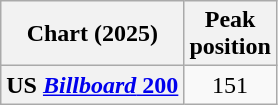<table class="wikitable sortable plainrowheaders" style="text-align:center">
<tr>
<th scope="col">Chart (2025)</th>
<th scope="col">Peak<br>position</th>
</tr>
<tr>
<th scope="row">US <a href='#'><em>Billboard</em> 200</a></th>
<td>151</td>
</tr>
</table>
